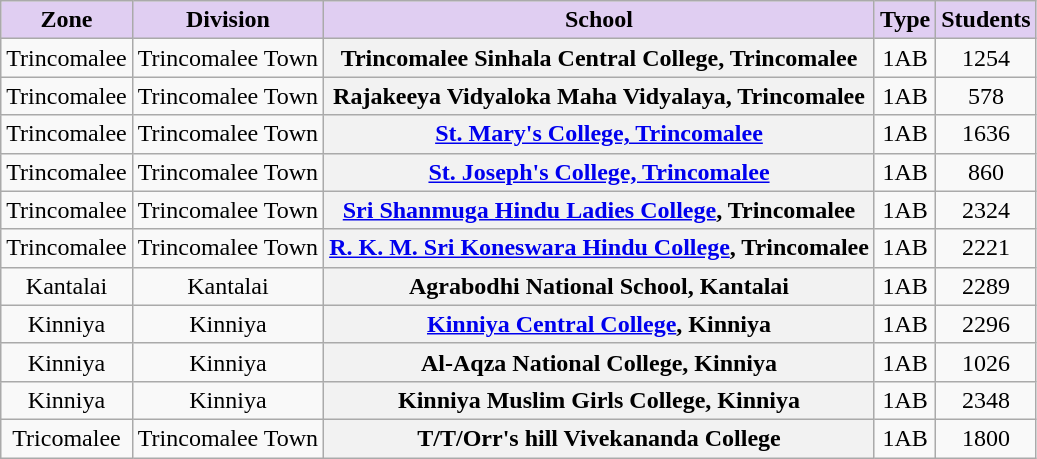<table class="wikitable sortable" style="text-align:center; font-size:100%">
<tr valign=bottom>
<th style="background-color:#E0CEF2;">Zone</th>
<th style="background-color:#E0CEF2;">Division</th>
<th style="background-color:#E0CEF2;">School</th>
<th style="background-color:#E0CEF2;">Type</th>
<th style="background-color:#E0CEF2;">Students</th>
</tr>
<tr>
<td>Trincomalee</td>
<td>Trincomalee Town</td>
<th>Trincomalee Sinhala Central College, Trincomalee</th>
<td>1AB</td>
<td>1254</td>
</tr>
<tr>
<td>Trincomalee</td>
<td>Trincomalee Town</td>
<th>Rajakeeya Vidyaloka Maha Vidyalaya, Trincomalee</th>
<td>1AB</td>
<td>578</td>
</tr>
<tr>
<td>Trincomalee</td>
<td>Trincomalee Town</td>
<th><a href='#'>St. Mary's College, Trincomalee</a></th>
<td>1AB</td>
<td>1636</td>
</tr>
<tr>
<td>Trincomalee</td>
<td>Trincomalee Town</td>
<th><a href='#'>St. Joseph's College, Trincomalee</a></th>
<td>1AB</td>
<td>860</td>
</tr>
<tr>
<td>Trincomalee</td>
<td>Trincomalee Town</td>
<th><a href='#'>Sri Shanmuga Hindu Ladies College</a>, Trincomalee</th>
<td>1AB</td>
<td>2324</td>
</tr>
<tr>
<td>Trincomalee</td>
<td>Trincomalee Town</td>
<th><a href='#'>R. K. M. Sri Koneswara Hindu College</a>, Trincomalee</th>
<td>1AB</td>
<td>2221</td>
</tr>
<tr>
<td>Kantalai</td>
<td>Kantalai</td>
<th>Agrabodhi National School, Kantalai</th>
<td>1AB</td>
<td>2289</td>
</tr>
<tr>
<td>Kinniya</td>
<td>Kinniya</td>
<th><a href='#'>Kinniya Central College</a>, Kinniya</th>
<td>1AB</td>
<td>2296</td>
</tr>
<tr>
<td>Kinniya</td>
<td>Kinniya</td>
<th>Al-Aqza National College, Kinniya</th>
<td>1AB</td>
<td>1026</td>
</tr>
<tr>
<td>Kinniya</td>
<td>Kinniya</td>
<th>Kinniya Muslim Girls College, Kinniya</th>
<td>1AB</td>
<td>2348</td>
</tr>
<tr>
<td>Tricomalee</td>
<td>Trincomalee Town</td>
<th>T/T/Orr's hill Vivekananda College</th>
<td>1AB</td>
<td>1800</td>
</tr>
</table>
